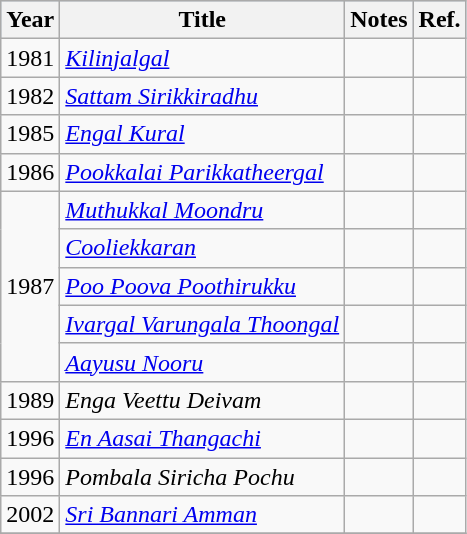<table class="wikitable">
<tr style="background:#B0C4DE; text-align:center;">
<th scope="col">Year</th>
<th scope="col">Title</th>
<th class="unsortable" scope="col">Notes</th>
<th>Ref.</th>
</tr>
<tr>
<td>1981</td>
<td><em><a href='#'>Kilinjalgal</a></em></td>
<td></td>
<td></td>
</tr>
<tr>
<td>1982</td>
<td><em><a href='#'>Sattam Sirikkiradhu</a></em></td>
<td></td>
<td></td>
</tr>
<tr>
<td>1985</td>
<td><em><a href='#'>Engal Kural</a></em></td>
<td></td>
<td></td>
</tr>
<tr>
<td>1986</td>
<td><em><a href='#'>Pookkalai Parikkatheergal</a></em></td>
<td></td>
<td style="text-align:center;"></td>
</tr>
<tr>
<td rowspan="5">1987</td>
<td><em><a href='#'>Muthukkal Moondru</a></em></td>
<td></td>
<td></td>
</tr>
<tr>
<td><em><a href='#'>Cooliekkaran</a></em></td>
<td></td>
<td></td>
</tr>
<tr>
<td><em><a href='#'>Poo Poova Poothirukku</a></em></td>
<td></td>
<td></td>
</tr>
<tr>
<td><em><a href='#'>Ivargal Varungala Thoongal</a></em></td>
<td></td>
<td></td>
</tr>
<tr>
<td><em><a href='#'>Aayusu Nooru</a></em></td>
<td></td>
<td></td>
</tr>
<tr>
<td>1989</td>
<td><em>Enga Veettu Deivam</em></td>
<td></td>
<td></td>
</tr>
<tr>
<td>1996</td>
<td><em><a href='#'>En Aasai Thangachi</a></em></td>
<td></td>
<td></td>
</tr>
<tr>
<td>1996</td>
<td><em>Pombala Siricha Pochu</em></td>
<td></td>
<td></td>
</tr>
<tr>
<td>2002</td>
<td><em><a href='#'>Sri Bannari Amman</a></em></td>
<td></td>
<td></td>
</tr>
<tr>
</tr>
</table>
